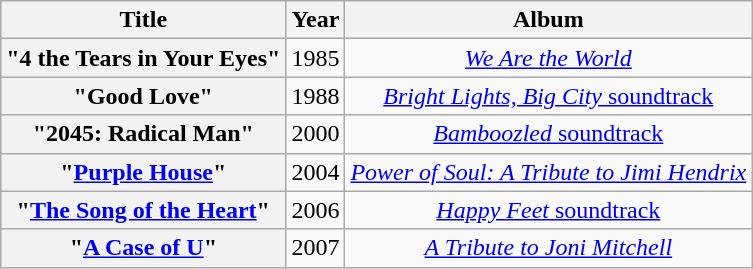<table class="wikitable plainrowheaders" style="text-align:center;">
<tr>
<th scope="col">Title</th>
<th scope="col">Year</th>
<th scope="col">Album</th>
</tr>
<tr>
<th scope="row">"4 the Tears in Your Eyes"</th>
<td>1985</td>
<td><em><a href='#'>We Are the World</a></em></td>
</tr>
<tr>
<th scope="row">"Good Love"</th>
<td>1988</td>
<td><a href='#'><em>Bright Lights, Big City</em> soundtrack</a></td>
</tr>
<tr>
<th scope="row">"2045: Radical Man"</th>
<td>2000</td>
<td><a href='#'><em>Bamboozled</em> soundtrack</a></td>
</tr>
<tr>
<th scope="row">"<a href='#'>Purple House</a>"</th>
<td>2004</td>
<td><em><a href='#'>Power of Soul: A Tribute to Jimi Hendrix</a></em></td>
</tr>
<tr>
<th scope="row">"<a href='#'>The Song of the Heart</a>"</th>
<td>2006</td>
<td><a href='#'><em>Happy Feet</em> soundtrack</a></td>
</tr>
<tr>
<th scope="row">"<a href='#'>A Case of U</a>"</th>
<td>2007</td>
<td><em><a href='#'>A Tribute to Joni Mitchell</a></em></td>
</tr>
</table>
